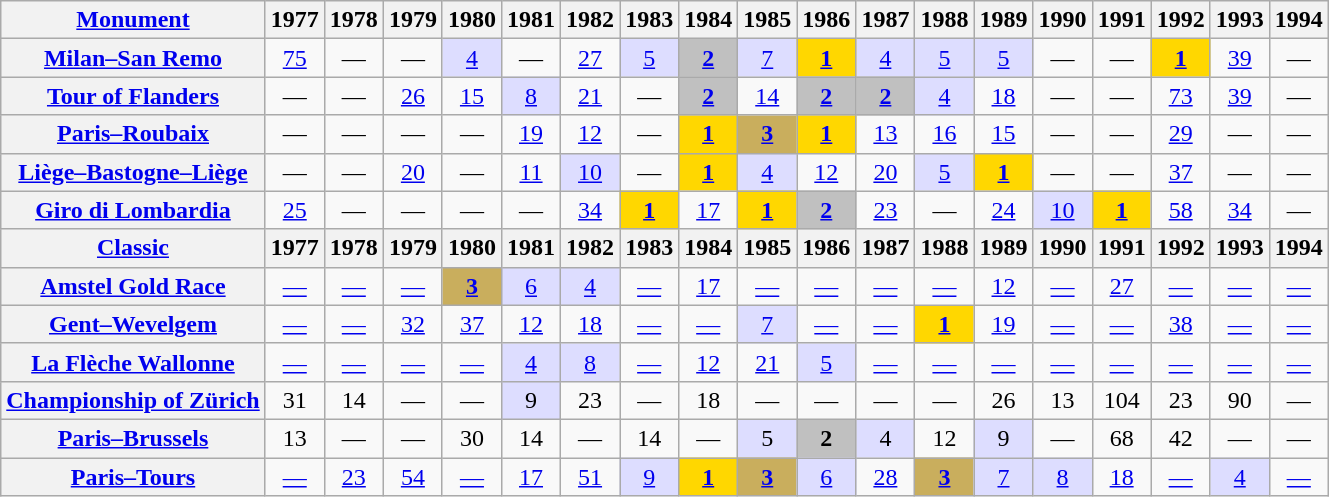<table class="wikitable plainrowheaders">
<tr>
<th><a href='#'>Monument</a></th>
<th scope="col">1977</th>
<th scope="col">1978</th>
<th scope="col">1979</th>
<th scope="col">1980</th>
<th scope="col">1981</th>
<th scope="col">1982</th>
<th scope="col">1983</th>
<th scope="col">1984</th>
<th scope="col">1985</th>
<th scope="col">1986</th>
<th scope="col">1987</th>
<th scope="col">1988</th>
<th scope="col">1989</th>
<th scope="col">1990</th>
<th scope="col">1991</th>
<th scope="col">1992</th>
<th scope="col">1993</th>
<th scope="col">1994</th>
</tr>
<tr style="text-align:center;">
<th scope="row"><a href='#'>Milan–San Remo</a></th>
<td><a href='#'>75</a></td>
<td>—</td>
<td>—</td>
<td style="background:#ddf;"><a href='#'>4</a></td>
<td>—</td>
<td><a href='#'>27</a></td>
<td style="background:#ddf;"><a href='#'>5</a></td>
<td style="background:silver;"><a href='#'><strong>2</strong></a></td>
<td style="background:#ddf;"><a href='#'>7</a></td>
<td style="background:gold;"><a href='#'><strong>1</strong></a></td>
<td style="background:#ddf;"><a href='#'>4</a></td>
<td style="background:#ddf;"><a href='#'>5</a></td>
<td style="background:#ddf;"><a href='#'>5</a></td>
<td>—</td>
<td>—</td>
<td style="background:gold;"><a href='#'><strong>1</strong></a></td>
<td><a href='#'>39</a></td>
<td>—</td>
</tr>
<tr style="text-align:center;">
<th scope="row"><a href='#'>Tour of Flanders</a></th>
<td>—</td>
<td>—</td>
<td><a href='#'>26</a></td>
<td><a href='#'>15</a></td>
<td style="background:#ddf;"><a href='#'>8</a></td>
<td><a href='#'>21</a></td>
<td>—</td>
<td style="background:silver;"><a href='#'><strong>2</strong></a></td>
<td><a href='#'>14</a></td>
<td style="background:silver;"><a href='#'><strong>2</strong></a></td>
<td style="background:silver;"><a href='#'><strong>2</strong></a></td>
<td style="background:#ddf;"><a href='#'>4</a></td>
<td><a href='#'>18</a></td>
<td>—</td>
<td>—</td>
<td><a href='#'>73</a></td>
<td><a href='#'>39</a></td>
<td>—</td>
</tr>
<tr style="text-align:center;">
<th scope="row"><a href='#'>Paris–Roubaix</a></th>
<td>—</td>
<td>—</td>
<td>—</td>
<td>—</td>
<td><a href='#'>19</a></td>
<td><a href='#'>12</a></td>
<td>—</td>
<td style="background:gold;"><a href='#'><strong>1</strong></a></td>
<td style="background:#C9AE5D;"><a href='#'><strong>3</strong></a></td>
<td style="background:gold;"><a href='#'><strong>1</strong></a></td>
<td><a href='#'>13</a></td>
<td><a href='#'>16</a></td>
<td><a href='#'>15</a></td>
<td>—</td>
<td>—</td>
<td><a href='#'>29</a></td>
<td>—</td>
<td>—</td>
</tr>
<tr style="text-align:center;">
<th scope="row"><a href='#'>Liège–Bastogne–Liège</a></th>
<td>—</td>
<td>—</td>
<td><a href='#'>20</a></td>
<td>—</td>
<td><a href='#'>11</a></td>
<td style="background:#ddf;"><a href='#'>10</a></td>
<td>—</td>
<td style="background:gold;"><a href='#'><strong>1</strong></a></td>
<td style="background:#ddf;"><a href='#'>4</a></td>
<td><a href='#'>12</a></td>
<td><a href='#'>20</a></td>
<td style="background:#ddf;"><a href='#'>5</a></td>
<td style="background:gold;"><a href='#'><strong>1</strong></a></td>
<td>—</td>
<td>—</td>
<td><a href='#'>37</a></td>
<td>—</td>
<td>—</td>
</tr>
<tr style="text-align:center;">
<th scope="row"><a href='#'>Giro di Lombardia</a></th>
<td><a href='#'>25</a></td>
<td>—</td>
<td>—</td>
<td>—</td>
<td>—</td>
<td><a href='#'>34</a></td>
<td style="background:gold;"><a href='#'><strong>1</strong></a></td>
<td><a href='#'>17</a></td>
<td style="background:gold;"><a href='#'><strong>1</strong></a></td>
<td style="background:silver;"><a href='#'><strong>2</strong></a></td>
<td><a href='#'>23</a></td>
<td>—</td>
<td><a href='#'>24</a></td>
<td style="background:#ddf;"><a href='#'>10</a></td>
<td style="background:gold;"><a href='#'><strong>1</strong></a></td>
<td><a href='#'>58</a></td>
<td><a href='#'>34</a></td>
<td>—</td>
</tr>
<tr>
<th><a href='#'>Classic</a></th>
<th scope="col">1977</th>
<th scope="col">1978</th>
<th scope="col">1979</th>
<th scope="col">1980</th>
<th scope="col">1981</th>
<th scope="col">1982</th>
<th scope="col">1983</th>
<th scope="col">1984</th>
<th scope="col">1985</th>
<th scope="col">1986</th>
<th scope="col">1987</th>
<th scope="col">1988</th>
<th scope="col">1989</th>
<th scope="col">1990</th>
<th scope="col">1991</th>
<th scope="col">1992</th>
<th scope="col">1993</th>
<th scope="col">1994</th>
</tr>
<tr align="center">
<th scope="row"><a href='#'>Amstel Gold Race</a></th>
<td><a href='#'>—</a></td>
<td><a href='#'>—</a></td>
<td><a href='#'>—</a></td>
<td style="background:#C9AE5D;"><a href='#'><strong>3</strong></a></td>
<td style="background:#ddf;"><a href='#'>6</a></td>
<td style="background:#ddf;"><a href='#'>4</a></td>
<td><a href='#'>—</a></td>
<td><a href='#'>17</a></td>
<td><a href='#'>—</a></td>
<td><a href='#'>—</a></td>
<td><a href='#'>—</a></td>
<td><a href='#'>—</a></td>
<td><a href='#'>12</a></td>
<td><a href='#'>—</a></td>
<td><a href='#'>27</a></td>
<td><a href='#'>—</a></td>
<td><a href='#'>—</a></td>
<td><a href='#'>—</a></td>
</tr>
<tr align="center">
<th scope="row"><a href='#'>Gent–Wevelgem</a></th>
<td><a href='#'>—</a></td>
<td><a href='#'>—</a></td>
<td><a href='#'>32</a></td>
<td><a href='#'>37</a></td>
<td><a href='#'>12</a></td>
<td><a href='#'>18</a></td>
<td><a href='#'>—</a></td>
<td><a href='#'>—</a></td>
<td style="background:#ddf;"><a href='#'>7</a></td>
<td><a href='#'>—</a></td>
<td><a href='#'>—</a></td>
<td style="background:gold;"><a href='#'><strong>1</strong></a></td>
<td><a href='#'>19</a></td>
<td><a href='#'>—</a></td>
<td><a href='#'>—</a></td>
<td><a href='#'>38</a></td>
<td><a href='#'>—</a></td>
<td><a href='#'>—</a></td>
</tr>
<tr align="center">
<th scope="row"><a href='#'>La Flèche Wallonne</a></th>
<td><a href='#'>—</a></td>
<td><a href='#'>—</a></td>
<td><a href='#'>—</a></td>
<td><a href='#'>—</a></td>
<td style="background:#ddf;"><a href='#'>4</a></td>
<td style="background:#ddf;"><a href='#'>8</a></td>
<td><a href='#'>—</a></td>
<td><a href='#'>12</a></td>
<td><a href='#'>21</a></td>
<td style="background:#ddf;"><a href='#'>5</a></td>
<td><a href='#'>—</a></td>
<td><a href='#'>—</a></td>
<td><a href='#'>—</a></td>
<td><a href='#'>—</a></td>
<td><a href='#'>—</a></td>
<td><a href='#'>—</a></td>
<td><a href='#'>—</a></td>
<td><a href='#'>—</a></td>
</tr>
<tr align="center">
<th scope="row"><a href='#'>Championship of Zürich</a></th>
<td>31</td>
<td>14</td>
<td>—</td>
<td>—</td>
<td style="background:#ddf;">9</td>
<td>23</td>
<td>—</td>
<td>18</td>
<td>—</td>
<td>—</td>
<td>—</td>
<td>—</td>
<td>26</td>
<td>13</td>
<td>104</td>
<td>23</td>
<td>90</td>
<td>—</td>
</tr>
<tr align="center">
<th scope="row"><a href='#'>Paris–Brussels</a></th>
<td>13</td>
<td>—</td>
<td>—</td>
<td>30</td>
<td>14</td>
<td>—</td>
<td>14</td>
<td>—</td>
<td style="background:#ddf;">5</td>
<td style="background:silver;"><strong>2</strong></td>
<td style="background:#ddf;">4</td>
<td>12</td>
<td style="background:#ddf;">9</td>
<td>—</td>
<td>68</td>
<td>42</td>
<td>—</td>
<td>—</td>
</tr>
<tr align="center">
<th scope="row"><a href='#'>Paris–Tours</a></th>
<td><a href='#'>—</a></td>
<td><a href='#'>23</a></td>
<td><a href='#'>54</a></td>
<td><a href='#'>—</a></td>
<td><a href='#'>17</a></td>
<td><a href='#'>51</a></td>
<td style="background:#ddf;"><a href='#'>9</a></td>
<td style="background:gold;"><a href='#'><strong>1</strong></a></td>
<td style="background:#C9AE5D;"><a href='#'><strong>3</strong></a></td>
<td style="background:#ddf;"><a href='#'>6</a></td>
<td><a href='#'>28</a></td>
<td style="background:#C9AE5D;"><a href='#'><strong>3</strong></a></td>
<td style="background:#ddf;"><a href='#'>7</a></td>
<td style="background:#ddf;"><a href='#'>8</a></td>
<td><a href='#'>18</a></td>
<td><a href='#'>—</a></td>
<td style="background:#ddf;"><a href='#'>4</a></td>
<td><a href='#'>—</a></td>
</tr>
</table>
